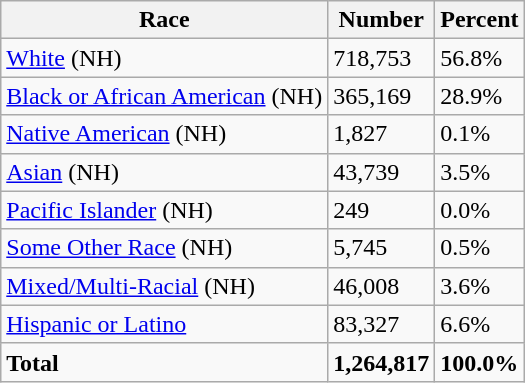<table class="wikitable">
<tr>
<th>Race</th>
<th>Number</th>
<th>Percent</th>
</tr>
<tr>
<td><a href='#'>White</a> (NH)</td>
<td>718,753</td>
<td>56.8%</td>
</tr>
<tr>
<td><a href='#'>Black or African American</a> (NH)</td>
<td>365,169</td>
<td>28.9%</td>
</tr>
<tr>
<td><a href='#'>Native American</a> (NH)</td>
<td>1,827</td>
<td>0.1%</td>
</tr>
<tr>
<td><a href='#'>Asian</a> (NH)</td>
<td>43,739</td>
<td>3.5%</td>
</tr>
<tr>
<td><a href='#'>Pacific Islander</a> (NH)</td>
<td>249</td>
<td>0.0%</td>
</tr>
<tr>
<td><a href='#'>Some Other Race</a> (NH)</td>
<td>5,745</td>
<td>0.5%</td>
</tr>
<tr>
<td><a href='#'>Mixed/Multi-Racial</a> (NH)</td>
<td>46,008</td>
<td>3.6%</td>
</tr>
<tr>
<td><a href='#'>Hispanic or Latino</a></td>
<td>83,327</td>
<td>6.6%</td>
</tr>
<tr>
<td><strong>Total</strong></td>
<td><strong>1,264,817</strong></td>
<td><strong>100.0%</strong></td>
</tr>
</table>
